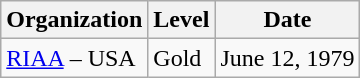<table class="wikitable">
<tr>
<th>Organization</th>
<th>Level</th>
<th>Date</th>
</tr>
<tr>
<td align="left"><a href='#'>RIAA</a> – USA</td>
<td align="left">Gold</td>
<td align="left">June 12, 1979</td>
</tr>
</table>
